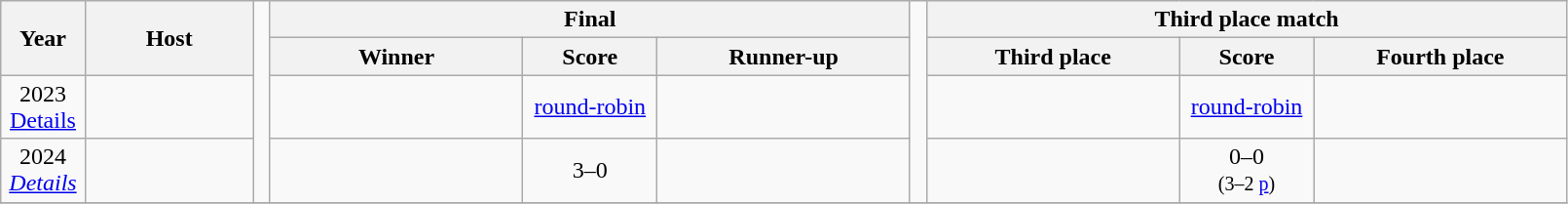<table class="wikitable" style="text-align:center">
<tr>
<th rowspan=2 width=5%>Year</th>
<th rowspan=2 width=10%>Host</th>
<td width=1% rowspan=4></td>
<th colspan=3>Final</th>
<td width=1% rowspan=4></td>
<th colspan=3>Third place match</th>
</tr>
<tr bgcolor=#EFEFEF>
<th width=15%>Winner</th>
<th width=8%>Score</th>
<th width=15%>Runner-up</th>
<th width=15%>Third place</th>
<th width=8%>Score</th>
<th width=15%>Fourth place</th>
</tr>
<tr>
<td>2023<br> <a href='#'>Details</a></td>
<td></td>
<td><strong></strong></td>
<td><a href='#'>round-robin</a></td>
<td></td>
<td></td>
<td><a href='#'>round-robin</a></td>
<td></td>
</tr>
<tr>
<td>2024<br><em><a href='#'>Details</a></em></td>
<td></td>
<td></td>
<td>3–0</td>
<td></td>
<td></td>
<td>0–0<br><small>(3–2 <a href='#'>p</a>)</small></td>
<td></td>
</tr>
<tr>
</tr>
</table>
